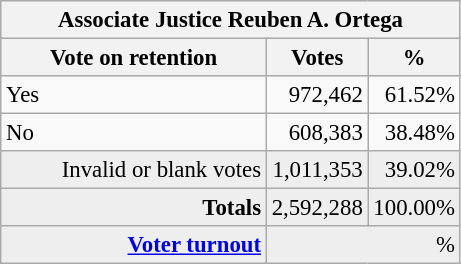<table class="wikitable" style="font-size: 95%;">
<tr style="background-color:#E9E9E9">
<th colspan=7>Associate Justice Reuben A. Ortega</th>
</tr>
<tr style="background-color:#E9E9E9">
<th style="width: 170px">Vote on retention</th>
<th style="width: 50px">Votes</th>
<th style="width: 40px">%</th>
</tr>
<tr>
<td>Yes</td>
<td align="right">972,462</td>
<td align="right">61.52%</td>
</tr>
<tr>
<td>No</td>
<td align="right">608,383</td>
<td align="right">38.48%</td>
</tr>
<tr style="background-color:#EEEEEE">
<td align="right">Invalid or blank votes</td>
<td align="right">1,011,353</td>
<td align="right">39.02%</td>
</tr>
<tr style="background-color:#EEEEEE">
<td colspan="1" align="right"><strong>Totals</strong></td>
<td align="right">2,592,288</td>
<td align="right">100.00%</td>
</tr>
<tr style="background-color:#EEEEEE">
<td align="right"><strong><a href='#'>Voter turnout</a></strong></td>
<td colspan="2" align="right">%</td>
</tr>
</table>
